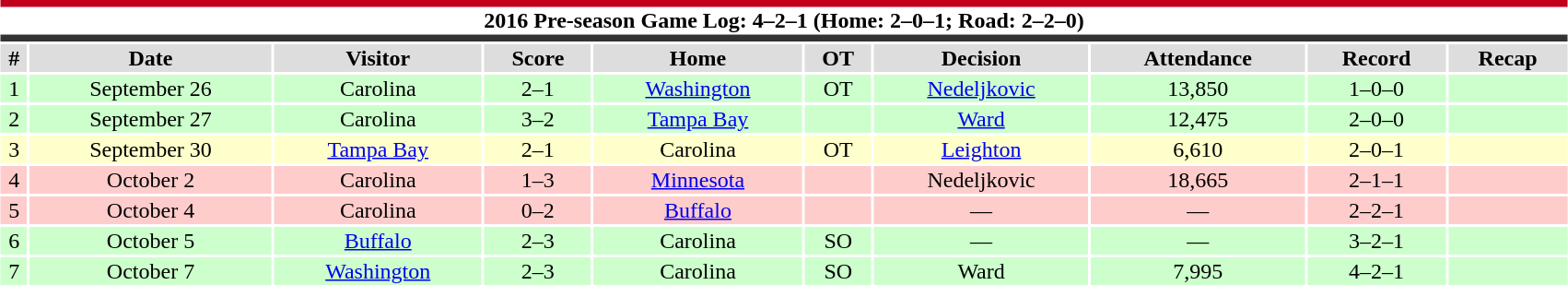<table class="toccolours collapsible collapsed" style="width:90%; clear:both; margin:1.5em auto; text-align:center;">
<tr>
<th colspan=11 style="background:#fff; border-top:#C2001C 5px solid; border-bottom:#333333 5px solid;">2016 Pre-season Game Log: 4–2–1 (Home: 2–0–1; Road: 2–2–0)</th>
</tr>
<tr style="background:#ddd;">
<th>#</th>
<th>Date</th>
<th>Visitor</th>
<th>Score</th>
<th>Home</th>
<th>OT</th>
<th>Decision</th>
<th>Attendance</th>
<th>Record</th>
<th>Recap</th>
</tr>
<tr style="background:#cfc;">
<td>1</td>
<td>September 26</td>
<td>Carolina</td>
<td>2–1</td>
<td><a href='#'>Washington</a></td>
<td>OT</td>
<td><a href='#'>Nedeljkovic</a></td>
<td>13,850</td>
<td>1–0–0</td>
<td></td>
</tr>
<tr style="background:#cfc;">
<td>2</td>
<td>September 27</td>
<td>Carolina</td>
<td>3–2</td>
<td><a href='#'>Tampa Bay</a></td>
<td></td>
<td><a href='#'>Ward</a></td>
<td>12,475</td>
<td>2–0–0</td>
<td></td>
</tr>
<tr style="background:#ffc;">
<td>3</td>
<td>September 30</td>
<td><a href='#'>Tampa Bay</a></td>
<td>2–1</td>
<td>Carolina</td>
<td>OT</td>
<td><a href='#'>Leighton</a></td>
<td>6,610</td>
<td>2–0–1</td>
<td></td>
</tr>
<tr style="background:#fcc;">
<td>4</td>
<td>October 2</td>
<td>Carolina</td>
<td>1–3</td>
<td><a href='#'>Minnesota</a></td>
<td></td>
<td>Nedeljkovic</td>
<td>18,665</td>
<td>2–1–1</td>
<td></td>
</tr>
<tr style="background:#fcc;">
<td>5</td>
<td>October 4</td>
<td>Carolina</td>
<td>0–2</td>
<td><a href='#'>Buffalo</a></td>
<td></td>
<td>—</td>
<td>—</td>
<td>2–2–1</td>
<td></td>
</tr>
<tr style="background:#cfc;">
<td>6</td>
<td>October 5</td>
<td><a href='#'>Buffalo</a></td>
<td>2–3</td>
<td>Carolina</td>
<td>SO</td>
<td>—</td>
<td>—</td>
<td>3–2–1</td>
<td></td>
</tr>
<tr style="background:#cfc;">
<td>7</td>
<td>October 7</td>
<td><a href='#'>Washington</a></td>
<td>2–3</td>
<td>Carolina</td>
<td>SO</td>
<td>Ward</td>
<td>7,995</td>
<td>4–2–1</td>
<td></td>
</tr>
</table>
